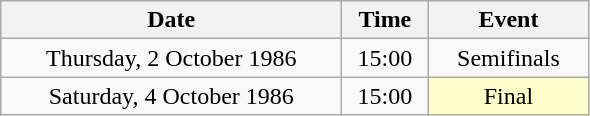<table class = "wikitable" style="text-align:center;">
<tr>
<th width=220>Date</th>
<th width=50>Time</th>
<th width=100>Event</th>
</tr>
<tr>
<td>Thursday, 2 October 1986</td>
<td>15:00</td>
<td>Semifinals</td>
</tr>
<tr>
<td>Saturday, 4 October 1986</td>
<td>15:00</td>
<td bgcolor=ffffcc>Final</td>
</tr>
</table>
